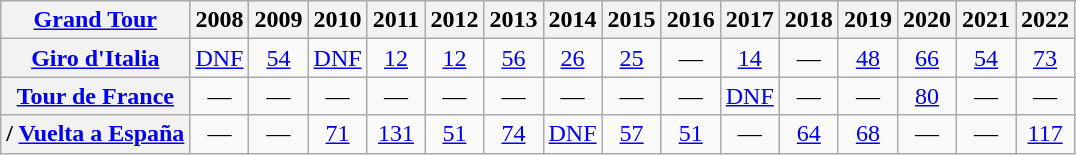<table class="wikitable plainrowheaders">
<tr>
<th scope="col"><a href='#'>Grand Tour</a></th>
<th scope="col">2008</th>
<th scope="col">2009</th>
<th scope="col">2010</th>
<th scope="col">2011</th>
<th scope="col">2012</th>
<th scope="col">2013</th>
<th scope="col">2014</th>
<th scope="col">2015</th>
<th scope="col">2016</th>
<th scope="col">2017</th>
<th scope="col">2018</th>
<th scope="col">2019</th>
<th scope="col">2020</th>
<th scope="col">2021</th>
<th scope="col">2022</th>
</tr>
<tr style="text-align:center;">
<th scope="row"> <a href='#'>Giro d'Italia</a></th>
<td><a href='#'>DNF</a></td>
<td><a href='#'>54</a></td>
<td><a href='#'>DNF</a></td>
<td><a href='#'>12</a></td>
<td><a href='#'>12</a></td>
<td><a href='#'>56</a></td>
<td><a href='#'>26</a></td>
<td><a href='#'>25</a></td>
<td>—</td>
<td><a href='#'>14</a></td>
<td>—</td>
<td><a href='#'>48</a></td>
<td><a href='#'>66</a></td>
<td><a href='#'>54</a></td>
<td><a href='#'>73</a></td>
</tr>
<tr style="text-align:center;">
<th scope="row"> <a href='#'>Tour de France</a></th>
<td>—</td>
<td>—</td>
<td>—</td>
<td>—</td>
<td>—</td>
<td>—</td>
<td>—</td>
<td>—</td>
<td>—</td>
<td><a href='#'>DNF</a></td>
<td>—</td>
<td>—</td>
<td><a href='#'>80</a></td>
<td>—</td>
<td>—</td>
</tr>
<tr style="text-align:center;">
<th scope="row">/ <a href='#'>Vuelta a España</a></th>
<td>—</td>
<td>—</td>
<td><a href='#'>71</a></td>
<td><a href='#'>131</a></td>
<td><a href='#'>51</a></td>
<td><a href='#'>74</a></td>
<td><a href='#'>DNF</a></td>
<td><a href='#'>57</a></td>
<td><a href='#'>51</a></td>
<td>—</td>
<td><a href='#'>64</a></td>
<td><a href='#'>68</a></td>
<td>—</td>
<td>—</td>
<td><a href='#'>117</a></td>
</tr>
</table>
